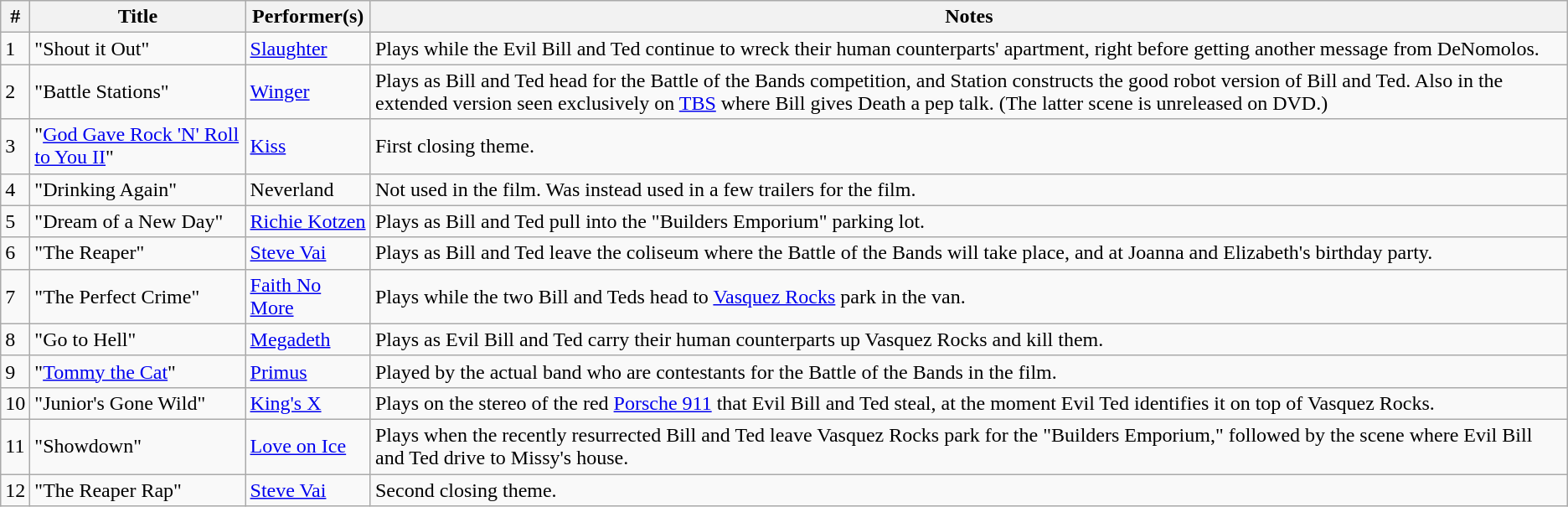<table class="wikitable">
<tr>
<th align="center">#</th>
<th align="center">Title</th>
<th align="center">Performer(s)</th>
<th align="center">Notes</th>
</tr>
<tr>
<td>1</td>
<td>"Shout it Out"</td>
<td><a href='#'>Slaughter</a></td>
<td>Plays while the Evil Bill and Ted continue to wreck their human counterparts' apartment, right before getting another message from DeNomolos.</td>
</tr>
<tr>
<td>2</td>
<td>"Battle Stations"</td>
<td><a href='#'>Winger</a></td>
<td>Plays as Bill and Ted head for the Battle of the Bands competition, and Station constructs the good robot version of Bill and Ted. Also in the extended version seen exclusively on <a href='#'>TBS</a> where Bill gives Death a pep talk. (The latter scene is unreleased on DVD.)</td>
</tr>
<tr>
<td>3</td>
<td>"<a href='#'>God Gave Rock 'N' Roll to You II</a>"</td>
<td><a href='#'>Kiss</a></td>
<td>First closing theme.</td>
</tr>
<tr>
<td>4</td>
<td>"Drinking Again"</td>
<td>Neverland</td>
<td>Not used in the film. Was instead used in a few trailers for the film.</td>
</tr>
<tr>
<td>5</td>
<td>"Dream of a New Day"</td>
<td><a href='#'>Richie Kotzen</a></td>
<td>Plays as Bill and Ted pull into the "Builders Emporium" parking lot.</td>
</tr>
<tr>
<td>6</td>
<td>"The Reaper"</td>
<td><a href='#'>Steve Vai</a></td>
<td>Plays as Bill and Ted leave the coliseum where the Battle of the Bands will take place, and at Joanna and Elizabeth's birthday party.</td>
</tr>
<tr>
<td>7</td>
<td>"The Perfect Crime"</td>
<td><a href='#'>Faith No More</a></td>
<td>Plays while the two Bill and Teds head to <a href='#'>Vasquez Rocks</a> park in the van.</td>
</tr>
<tr>
<td>8</td>
<td>"Go to Hell"</td>
<td><a href='#'>Megadeth</a></td>
<td>Plays as Evil Bill and Ted carry their human counterparts up Vasquez Rocks and kill them.</td>
</tr>
<tr>
<td>9</td>
<td>"<a href='#'>Tommy the Cat</a>"</td>
<td><a href='#'>Primus</a></td>
<td>Played by the actual band who are contestants for the Battle of the Bands in the film.</td>
</tr>
<tr>
<td>10</td>
<td>"Junior's Gone Wild"</td>
<td><a href='#'>King's X</a></td>
<td>Plays on the stereo of the red <a href='#'>Porsche 911</a> that Evil Bill and Ted steal, at the moment Evil Ted identifies it on top of Vasquez Rocks.</td>
</tr>
<tr>
<td>11</td>
<td>"Showdown"</td>
<td><a href='#'>Love on Ice</a></td>
<td>Plays when the recently resurrected Bill and Ted leave Vasquez Rocks park for the "Builders Emporium," followed by the scene where Evil Bill and Ted drive to Missy's house.</td>
</tr>
<tr>
<td>12</td>
<td>"The Reaper Rap"</td>
<td><a href='#'>Steve Vai</a></td>
<td>Second closing theme.</td>
</tr>
</table>
